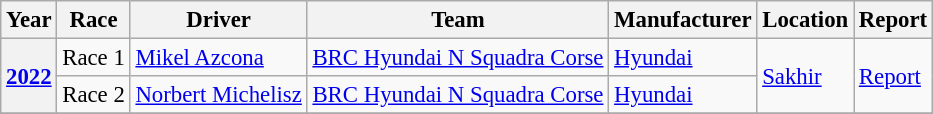<table class="wikitable" style="font-size: 95%;">
<tr>
<th>Year</th>
<th>Race</th>
<th>Driver</th>
<th>Team</th>
<th>Manufacturer</th>
<th>Location</th>
<th>Report</th>
</tr>
<tr>
<th rowspan=2><a href='#'>2022</a></th>
<td>Race 1</td>
<td> <a href='#'>Mikel Azcona</a></td>
<td> <a href='#'>BRC Hyundai N Squadra Corse</a></td>
<td> <a href='#'>Hyundai</a></td>
<td rowspan=2><a href='#'>Sakhir</a></td>
<td rowspan=2><a href='#'>Report</a></td>
</tr>
<tr>
<td>Race 2</td>
<td> <a href='#'>Norbert Michelisz</a></td>
<td> <a href='#'>BRC Hyundai N Squadra Corse</a></td>
<td> <a href='#'>Hyundai</a></td>
</tr>
<tr>
</tr>
</table>
